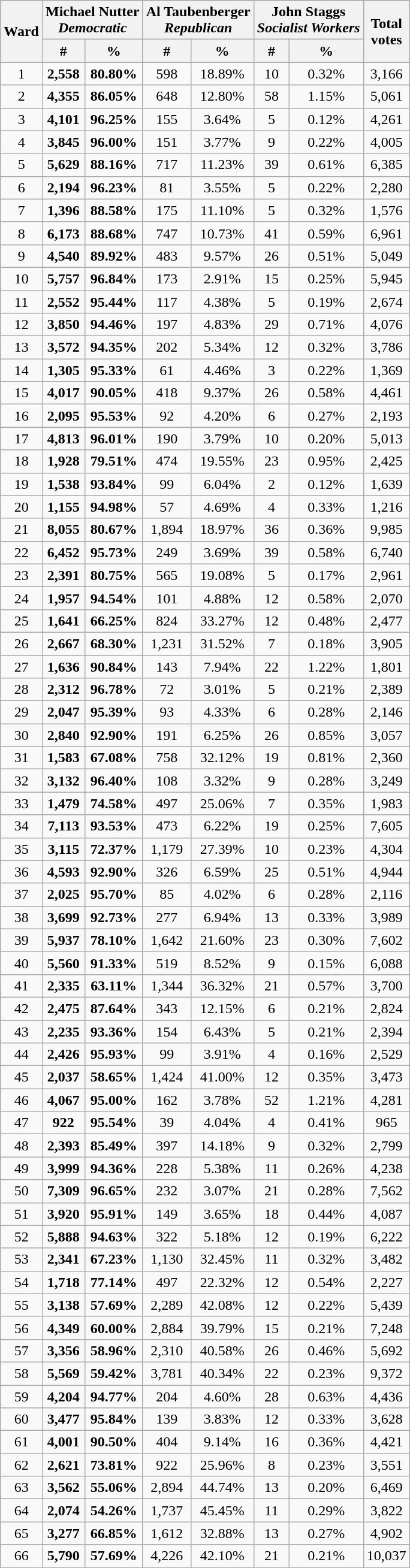<table class="wikitable sortable mw-collapsible mw-collapsed" style="text-align:center;">
<tr>
<th rowspan="2">Ward</th>
<th colspan="2">Michael Nutter<br><em>Democratic</em></th>
<th colspan="2">Al Taubenberger<br><em>Republican</em></th>
<th colspan="2">John Staggs<br><em>Socialist Workers</em></th>
<th rowspan="2">Total<br>votes</th>
</tr>
<tr>
<th>#</th>
<th>%</th>
<th>#</th>
<th>%</th>
<th>#</th>
<th>%</th>
</tr>
<tr>
<td>1</td>
<td><strong>2,558</strong></td>
<td><strong>80.80%</strong></td>
<td>598</td>
<td>18.89%</td>
<td>10</td>
<td>0.32%</td>
<td>3,166</td>
</tr>
<tr>
<td>2</td>
<td><strong>4,355</strong></td>
<td><strong>86.05%</strong></td>
<td>648</td>
<td>12.80%</td>
<td>58</td>
<td>1.15%</td>
<td>5,061</td>
</tr>
<tr>
<td>3</td>
<td><strong>4,101</strong></td>
<td><strong>96.25%</strong></td>
<td>155</td>
<td>3.64%</td>
<td>5</td>
<td>0.12%</td>
<td>4,261</td>
</tr>
<tr>
<td>4</td>
<td><strong>3,845</strong></td>
<td><strong>96.00%</strong></td>
<td>151</td>
<td>3.77%</td>
<td>9</td>
<td>0.22%</td>
<td>4,005</td>
</tr>
<tr>
<td>5</td>
<td><strong>5,629</strong></td>
<td><strong>88.16%</strong></td>
<td>717</td>
<td>11.23%</td>
<td>39</td>
<td>0.61%</td>
<td>6,385</td>
</tr>
<tr>
<td>6</td>
<td><strong>2,194</strong></td>
<td><strong>96.23%</strong></td>
<td>81</td>
<td>3.55%</td>
<td>5</td>
<td>0.22%</td>
<td>2,280</td>
</tr>
<tr>
<td>7</td>
<td><strong>1,396</strong></td>
<td><strong>88.58%</strong></td>
<td>175</td>
<td>11.10%</td>
<td>5</td>
<td>0.32%</td>
<td>1,576</td>
</tr>
<tr>
<td>8</td>
<td><strong>6,173</strong></td>
<td><strong>88.68%</strong></td>
<td>747</td>
<td>10.73%</td>
<td>41</td>
<td>0.59%</td>
<td>6,961</td>
</tr>
<tr>
<td>9</td>
<td><strong>4,540</strong></td>
<td><strong>89.92%</strong></td>
<td>483</td>
<td>9.57%</td>
<td>26</td>
<td>0.51%</td>
<td>5,049</td>
</tr>
<tr>
<td>10</td>
<td><strong>5,757</strong></td>
<td><strong>96.84%</strong></td>
<td>173</td>
<td>2.91%</td>
<td>15</td>
<td>0.25%</td>
<td>5,945</td>
</tr>
<tr>
<td>11</td>
<td><strong>2,552</strong></td>
<td><strong>95.44%</strong></td>
<td>117</td>
<td>4.38%</td>
<td>5</td>
<td>0.19%</td>
<td>2,674</td>
</tr>
<tr>
<td>12</td>
<td><strong>3,850</strong></td>
<td><strong>94.46%</strong></td>
<td>197</td>
<td>4.83%</td>
<td>29</td>
<td>0.71%</td>
<td>4,076</td>
</tr>
<tr>
<td>13</td>
<td><strong>3,572</strong></td>
<td><strong>94.35%</strong></td>
<td>202</td>
<td>5.34%</td>
<td>12</td>
<td>0.32%</td>
<td>3,786</td>
</tr>
<tr>
<td>14</td>
<td><strong>1,305</strong></td>
<td><strong>95.33%</strong></td>
<td>61</td>
<td>4.46%</td>
<td>3</td>
<td>0.22%</td>
<td>1,369</td>
</tr>
<tr>
<td>15</td>
<td><strong>4,017</strong></td>
<td><strong>90.05%</strong></td>
<td>418</td>
<td>9.37%</td>
<td>26</td>
<td>0.58%</td>
<td>4,461</td>
</tr>
<tr>
<td>16</td>
<td><strong>2,095</strong></td>
<td><strong>95.53%</strong></td>
<td>92</td>
<td>4.20%</td>
<td>6</td>
<td>0.27%</td>
<td>2,193</td>
</tr>
<tr>
<td>17</td>
<td><strong>4,813</strong></td>
<td><strong>96.01%</strong></td>
<td>190</td>
<td>3.79%</td>
<td>10</td>
<td>0.20%</td>
<td>5,013</td>
</tr>
<tr>
<td>18</td>
<td><strong>1,928</strong></td>
<td><strong>79.51%</strong></td>
<td>474</td>
<td>19.55%</td>
<td>23</td>
<td>0.95%</td>
<td>2,425</td>
</tr>
<tr>
<td>19</td>
<td><strong>1,538</strong></td>
<td><strong>93.84%</strong></td>
<td>99</td>
<td>6.04%</td>
<td>2</td>
<td>0.12%</td>
<td>1,639</td>
</tr>
<tr>
<td>20</td>
<td><strong>1,155</strong></td>
<td><strong>94.98%</strong></td>
<td>57</td>
<td>4.69%</td>
<td>4</td>
<td>0.33%</td>
<td>1,216</td>
</tr>
<tr>
<td>21</td>
<td><strong>8,055</strong></td>
<td><strong>80.67%</strong></td>
<td>1,894</td>
<td>18.97%</td>
<td>36</td>
<td>0.36%</td>
<td>9,985</td>
</tr>
<tr>
<td>22</td>
<td><strong>6,452</strong></td>
<td><strong>95.73%</strong></td>
<td>249</td>
<td>3.69%</td>
<td>39</td>
<td>0.58%</td>
<td>6,740</td>
</tr>
<tr>
<td>23</td>
<td><strong>2,391</strong></td>
<td><strong>80.75%</strong></td>
<td>565</td>
<td>19.08%</td>
<td>5</td>
<td>0.17%</td>
<td>2,961</td>
</tr>
<tr>
<td>24</td>
<td><strong>1,957</strong></td>
<td><strong>94.54%</strong></td>
<td>101</td>
<td>4.88%</td>
<td>12</td>
<td>0.58%</td>
<td>2,070</td>
</tr>
<tr>
<td>25</td>
<td><strong>1,641</strong></td>
<td><strong>66.25%</strong></td>
<td>824</td>
<td>33.27%</td>
<td>12</td>
<td>0.48%</td>
<td>2,477</td>
</tr>
<tr>
<td>26</td>
<td><strong>2,667</strong></td>
<td><strong>68.30%</strong></td>
<td>1,231</td>
<td>31.52%</td>
<td>7</td>
<td>0.18%</td>
<td>3,905</td>
</tr>
<tr>
<td>27</td>
<td><strong>1,636</strong></td>
<td><strong>90.84%</strong></td>
<td>143</td>
<td>7.94%</td>
<td>22</td>
<td>1.22%</td>
<td>1,801</td>
</tr>
<tr>
<td>28</td>
<td><strong>2,312</strong></td>
<td><strong>96.78%</strong></td>
<td>72</td>
<td>3.01%</td>
<td>5</td>
<td>0.21%</td>
<td>2,389</td>
</tr>
<tr>
<td>29</td>
<td><strong>2,047</strong></td>
<td><strong>95.39%</strong></td>
<td>93</td>
<td>4.33%</td>
<td>6</td>
<td>0.28%</td>
<td>2,146</td>
</tr>
<tr>
<td>30</td>
<td><strong>2,840</strong></td>
<td><strong>92.90%</strong></td>
<td>191</td>
<td>6.25%</td>
<td>26</td>
<td>0.85%</td>
<td>3,057</td>
</tr>
<tr>
<td>31</td>
<td><strong>1,583</strong></td>
<td><strong>67.08%</strong></td>
<td>758</td>
<td>32.12%</td>
<td>19</td>
<td>0.81%</td>
<td>2,360</td>
</tr>
<tr>
<td>32</td>
<td><strong>3,132</strong></td>
<td><strong>96.40%</strong></td>
<td>108</td>
<td>3.32%</td>
<td>9</td>
<td>0.28%</td>
<td>3,249</td>
</tr>
<tr>
<td>33</td>
<td><strong>1,479</strong></td>
<td><strong>74.58%</strong></td>
<td>497</td>
<td>25.06%</td>
<td>7</td>
<td>0.35%</td>
<td>1,983</td>
</tr>
<tr>
<td>34</td>
<td><strong>7,113</strong></td>
<td><strong>93.53%</strong></td>
<td>473</td>
<td>6.22%</td>
<td>19</td>
<td>0.25%</td>
<td>7,605</td>
</tr>
<tr>
<td>35</td>
<td><strong>3,115</strong></td>
<td><strong>72.37%</strong></td>
<td>1,179</td>
<td>27.39%</td>
<td>10</td>
<td>0.23%</td>
<td>4,304</td>
</tr>
<tr>
<td>36</td>
<td><strong>4,593</strong></td>
<td><strong>92.90%</strong></td>
<td>326</td>
<td>6.59%</td>
<td>25</td>
<td>0.51%</td>
<td>4,944</td>
</tr>
<tr>
<td>37</td>
<td><strong>2,025</strong></td>
<td><strong>95.70%</strong></td>
<td>85</td>
<td>4.02%</td>
<td>6</td>
<td>0.28%</td>
<td>2,116</td>
</tr>
<tr>
<td>38</td>
<td><strong>3,699</strong></td>
<td><strong>92.73%</strong></td>
<td>277</td>
<td>6.94%</td>
<td>13</td>
<td>0.33%</td>
<td>3,989</td>
</tr>
<tr>
<td>39</td>
<td><strong>5,937</strong></td>
<td><strong>78.10%</strong></td>
<td>1,642</td>
<td>21.60%</td>
<td>23</td>
<td>0.30%</td>
<td>7,602</td>
</tr>
<tr>
<td>40</td>
<td><strong>5,560</strong></td>
<td><strong>91.33%</strong></td>
<td>519</td>
<td>8.52%</td>
<td>9</td>
<td>0.15%</td>
<td>6,088</td>
</tr>
<tr>
<td>41</td>
<td><strong>2,335</strong></td>
<td><strong>63.11%</strong></td>
<td>1,344</td>
<td>36.32%</td>
<td>21</td>
<td>0.57%</td>
<td>3,700</td>
</tr>
<tr>
<td>42</td>
<td><strong>2,475</strong></td>
<td><strong>87.64%</strong></td>
<td>343</td>
<td>12.15%</td>
<td>6</td>
<td>0.21%</td>
<td>2,824</td>
</tr>
<tr>
<td>43</td>
<td><strong>2,235</strong></td>
<td><strong>93.36%</strong></td>
<td>154</td>
<td>6.43%</td>
<td>5</td>
<td>0.21%</td>
<td>2,394</td>
</tr>
<tr>
<td>44</td>
<td><strong>2,426</strong></td>
<td><strong>95.93%</strong></td>
<td>99</td>
<td>3.91%</td>
<td>4</td>
<td>0.16%</td>
<td>2,529</td>
</tr>
<tr>
<td>45</td>
<td><strong>2,037</strong></td>
<td><strong>58.65%</strong></td>
<td>1,424</td>
<td>41.00%</td>
<td>12</td>
<td>0.35%</td>
<td>3,473</td>
</tr>
<tr>
<td>46</td>
<td><strong>4,067</strong></td>
<td><strong>95.00%</strong></td>
<td>162</td>
<td>3.78%</td>
<td>52</td>
<td>1.21%</td>
<td>4,281</td>
</tr>
<tr>
<td>47</td>
<td><strong>922</strong></td>
<td><strong>95.54%</strong></td>
<td>39</td>
<td>4.04%</td>
<td>4</td>
<td>0.41%</td>
<td>965</td>
</tr>
<tr>
<td>48</td>
<td><strong>2,393</strong></td>
<td><strong>85.49%</strong></td>
<td>397</td>
<td>14.18%</td>
<td>9</td>
<td>0.32%</td>
<td>2,799</td>
</tr>
<tr>
<td>49</td>
<td><strong>3,999</strong></td>
<td><strong>94.36%</strong></td>
<td>228</td>
<td>5.38%</td>
<td>11</td>
<td>0.26%</td>
<td>4,238</td>
</tr>
<tr>
<td>50</td>
<td><strong>7,309</strong></td>
<td><strong>96.65%</strong></td>
<td>232</td>
<td>3.07%</td>
<td>21</td>
<td>0.28%</td>
<td>7,562</td>
</tr>
<tr>
<td>51</td>
<td><strong>3,920</strong></td>
<td><strong>95.91%</strong></td>
<td>149</td>
<td>3.65%</td>
<td>18</td>
<td>0.44%</td>
<td>4,087</td>
</tr>
<tr>
<td>52</td>
<td><strong>5,888</strong></td>
<td><strong>94.63%</strong></td>
<td>322</td>
<td>5.18%</td>
<td>12</td>
<td>0.19%</td>
<td>6,222</td>
</tr>
<tr>
<td>53</td>
<td><strong>2,341</strong></td>
<td><strong>67.23%</strong></td>
<td>1,130</td>
<td>32.45%</td>
<td>11</td>
<td>0.32%</td>
<td>3,482</td>
</tr>
<tr>
<td>54</td>
<td><strong>1,718</strong></td>
<td><strong>77.14%</strong></td>
<td>497</td>
<td>22.32%</td>
<td>12</td>
<td>0.54%</td>
<td>2,227</td>
</tr>
<tr>
<td>55</td>
<td><strong>3,138</strong></td>
<td><strong>57.69%</strong></td>
<td>2,289</td>
<td>42.08%</td>
<td>12</td>
<td>0.22%</td>
<td>5,439</td>
</tr>
<tr>
<td>56</td>
<td><strong>4,349</strong></td>
<td><strong>60.00%</strong></td>
<td>2,884</td>
<td>39.79%</td>
<td>15</td>
<td>0.21%</td>
<td>7,248</td>
</tr>
<tr>
<td>57</td>
<td><strong>3,356</strong></td>
<td><strong>58.96%</strong></td>
<td>2,310</td>
<td>40.58%</td>
<td>26</td>
<td>0.46%</td>
<td>5,692</td>
</tr>
<tr>
<td>58</td>
<td><strong>5,569</strong></td>
<td><strong>59.42%</strong></td>
<td>3,781</td>
<td>40.34%</td>
<td>22</td>
<td>0.23%</td>
<td>9,372</td>
</tr>
<tr>
<td>59</td>
<td><strong>4,204</strong></td>
<td><strong>94.77%</strong></td>
<td>204</td>
<td>4.60%</td>
<td>28</td>
<td>0.63%</td>
<td>4,436</td>
</tr>
<tr>
<td>60</td>
<td><strong>3,477</strong></td>
<td><strong>95.84%</strong></td>
<td>139</td>
<td>3.83%</td>
<td>12</td>
<td>0.33%</td>
<td>3,628</td>
</tr>
<tr>
<td>61</td>
<td><strong>4,001</strong></td>
<td><strong>90.50%</strong></td>
<td>404</td>
<td>9.14%</td>
<td>16</td>
<td>0.36%</td>
<td>4,421</td>
</tr>
<tr>
<td>62</td>
<td><strong>2,621</strong></td>
<td><strong>73.81%</strong></td>
<td>922</td>
<td>25.96%</td>
<td>8</td>
<td>0.23%</td>
<td>3,551</td>
</tr>
<tr>
<td>63</td>
<td><strong>3,562</strong></td>
<td><strong>55.06%</strong></td>
<td>2,894</td>
<td>44.74%</td>
<td>13</td>
<td>0.20%</td>
<td>6,469</td>
</tr>
<tr>
<td>64</td>
<td><strong>2,074</strong></td>
<td><strong>54.26%</strong></td>
<td>1,737</td>
<td>45.45%</td>
<td>11</td>
<td>0.29%</td>
<td>3,822</td>
</tr>
<tr>
<td>65</td>
<td><strong>3,277</strong></td>
<td><strong>66.85%</strong></td>
<td>1,612</td>
<td>32.88%</td>
<td>13</td>
<td>0.27%</td>
<td>4,902</td>
</tr>
<tr>
<td>66</td>
<td><strong>5,790</strong></td>
<td><strong>57.69%</strong></td>
<td>4,226</td>
<td>42.10%</td>
<td>21</td>
<td>0.21%</td>
<td>10,037</td>
</tr>
</table>
